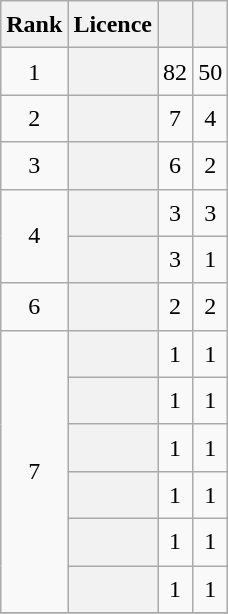<table class="sortable plainrowheaders wikitable" style="font-size:1.00em; line-height:1.5em;">
<tr>
<th scope=col>Rank</th>
<th scope=col>Licence</th>
<th scope=col></th>
<th scope=col></th>
</tr>
<tr>
<td align=center>1</td>
<th scope="row"></th>
<td style="text-align:center;">82</td>
<td style="text-align:center;">50</td>
</tr>
<tr>
<td align="center">2</td>
<th scope="row"></th>
<td style="text-align:center;">7</td>
<td style="text-align:center;">4</td>
</tr>
<tr>
<td align="center">3</td>
<th scope="row"></th>
<td style="text-align:center;">6</td>
<td style="text-align:center;">2</td>
</tr>
<tr>
<td rowspan="2" align="center">4</td>
<th scope="row"></th>
<td style="text-align:center;">3</td>
<td style="text-align:center;">3</td>
</tr>
<tr>
<th scope="row"></th>
<td style="text-align:center;">3</td>
<td style="text-align:center;">1</td>
</tr>
<tr>
<td align="center">6</td>
<th scope="row"></th>
<td style="text-align:center;">2</td>
<td style="text-align:center;">2</td>
</tr>
<tr>
<td rowspan="6" align="center">7</td>
<th scope="row"></th>
<td style="text-align:center;">1</td>
<td style="text-align:center;">1</td>
</tr>
<tr>
<th scope="row"></th>
<td style="text-align:center;">1</td>
<td style="text-align:center;">1</td>
</tr>
<tr>
<th scope="row"></th>
<td style="text-align:center;">1</td>
<td style="text-align:center;">1</td>
</tr>
<tr>
<th scope="row"></th>
<td style="text-align:center;">1</td>
<td style="text-align:center;">1</td>
</tr>
<tr>
<th scope="row"></th>
<td style="text-align:center;">1</td>
<td style="text-align:center;">1</td>
</tr>
<tr>
<th scope="row"></th>
<td style="text-align:center;">1</td>
<td style="text-align:center;">1</td>
</tr>
<tr>
</tr>
</table>
